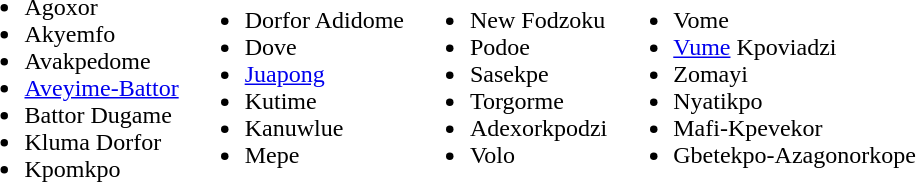<table>
<tr>
<td><br><ul><li>Agoxor</li><li>Akyemfo</li><li>Avakpedome</li><li><a href='#'>Aveyime-Battor</a></li><li>Battor Dugame</li><li>Kluma Dorfor</li><li>Kpomkpo</li></ul></td>
<td><br><ul><li>Dorfor Adidome</li><li>Dove</li><li><a href='#'>Juapong</a></li><li>Kutime</li><li>Kanuwlue</li><li>Mepe</li></ul></td>
<td><br><ul><li>New Fodzoku</li><li>Podoe</li><li>Sasekpe</li><li>Torgorme</li><li>Adexorkpodzi</li><li>Volo</li></ul></td>
<td><br><ul><li>Vome</li><li><a href='#'>Vume</a> Kpoviadzi</li><li>Zomayi</li><li>Nyatikpo</li><li>Mafi-Kpevekor</li><li>Gbetekpo-Azagonorkope</li></ul></td>
</tr>
</table>
